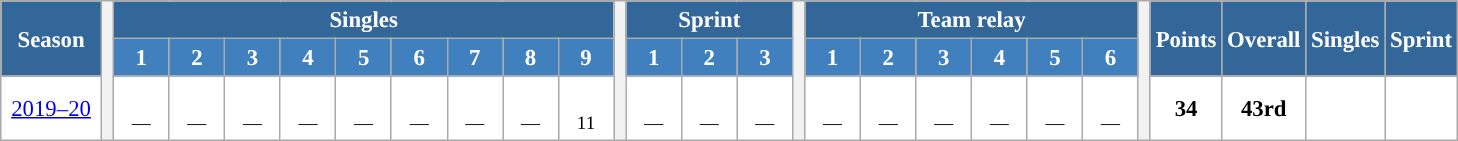<table class="wikitable" style="font-size:95%; text-align:center; border:grey solid 1px; border-collapse:collapse; background:#ffffff;">
<tr>
<th rowspan="2" style="background-color:#369; color:white; width:60px">Season</th>
<th rowspan="5" width="1px"></th>
<th colspan="9" style="background-color:#369; color:white;">Singles</th>
<th rowspan="5" width="1px"></th>
<th colspan="3" style="background-color:#369; color:white;">Sprint</th>
<th rowspan="5" width="1px"></th>
<th colspan="6" style="background-color:#369; color:white;">Team relay</th>
<th rowspan="5" width="1px"></th>
<th rowspan="2" style="background-color:#369; color:white; width:40px">Points</th>
<th rowspan="2" style="background-color:#369; color:white; width:40px">Overall</th>
<th rowspan="2" style="background-color:#369; color:white; width:40px">Singles</th>
<th rowspan="2" style="background-color:#369; color:white; width:40px">Sprint</th>
</tr>
<tr>
<th style="background-color:#4180be; color:white; width:30px">1</th>
<th style="background-color:#4180be; color:white; width:30px">2</th>
<th style="background-color:#4180be; color:white; width:30px">3</th>
<th style="background-color:#4180be; color:white; width:30px">4</th>
<th style="background-color:#4180be; color:white; width:30px">5</th>
<th style="background-color:#4180be; color:white; width:30px">6</th>
<th style="background-color:#4180be; color:white; width:30px">7</th>
<th style="background-color:#4180be; color:white; width:30px">8</th>
<th style="background-color:#4180be; color:white; width:30px">9</th>
<th style="background-color:#4180be; color:white; width:30px">1</th>
<th style="background-color:#4180be; color:white; width:30px">2</th>
<th style="background-color:#4180be; color:white; width:30px">3</th>
<th style="background-color:#4180be; color:white; width:30px">1</th>
<th style="background-color:#4180be; color:white; width:30px">2</th>
<th style="background-color:#4180be; color:white; width:30px">3</th>
<th style="background-color:#4180be; color:white; width:30px">4</th>
<th style="background-color:#4180be; color:white; width:30px">5</th>
<th style="background-color:#4180be; color:white; width:30px">6</th>
</tr>
<tr>
<td><a href='#'>2019–20</a></td>
<td><br><small>—</small></td>
<td><br><small>—</small></td>
<td><br><small>—</small></td>
<td><br><small>—</small></td>
<td><br><small>—</small></td>
<td><br><small>—</small></td>
<td><br><small>—</small></td>
<td><br><small>—</small></td>
<td><br><small>11</small></td>
<td><br><small>—</small></td>
<td><br><small>—</small></td>
<td><br><small>—</small></td>
<td><br><small>—</small></td>
<td><br><small>—</small></td>
<td><br><small>—</small></td>
<td><br><small>—</small></td>
<td><br><small>—</small></td>
<td><br><small>—</small></td>
<td><strong>34</strong></td>
<td><strong>43rd</strong></td>
<td></td>
<td></td>
</tr>
</table>
